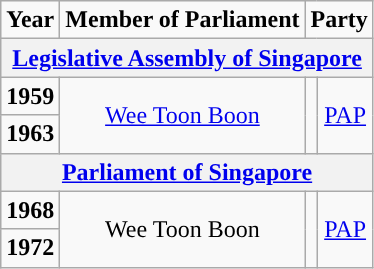<table class="wikitable" align="center" style="text-align:center">
<tr>
<td><strong>Year</strong></td>
<td><strong>Member of Parliament</strong></td>
<td colspan="2"><strong>Party</strong></td>
</tr>
<tr>
<th colspan="4"><a href='#'>Legislative Assembly of Singapore</a></th>
</tr>
<tr>
<td><strong>1959</strong></td>
<td rowspan="2"><a href='#'>Wee Toon Boon</a></td>
<td rowspan="2"></td>
<td rowspan="2"><a href='#'>PAP</a></td>
</tr>
<tr>
<td><strong>1963</strong></td>
</tr>
<tr>
<th colspan="4"><a href='#'>Parliament of Singapore</a></th>
</tr>
<tr>
<td><strong>1968</strong></td>
<td rowspan="2">Wee Toon Boon</td>
<td rowspan="2"></td>
<td rowspan="2"><a href='#'>PAP</a></td>
</tr>
<tr>
<td><strong>1972</strong></td>
</tr>
</table>
